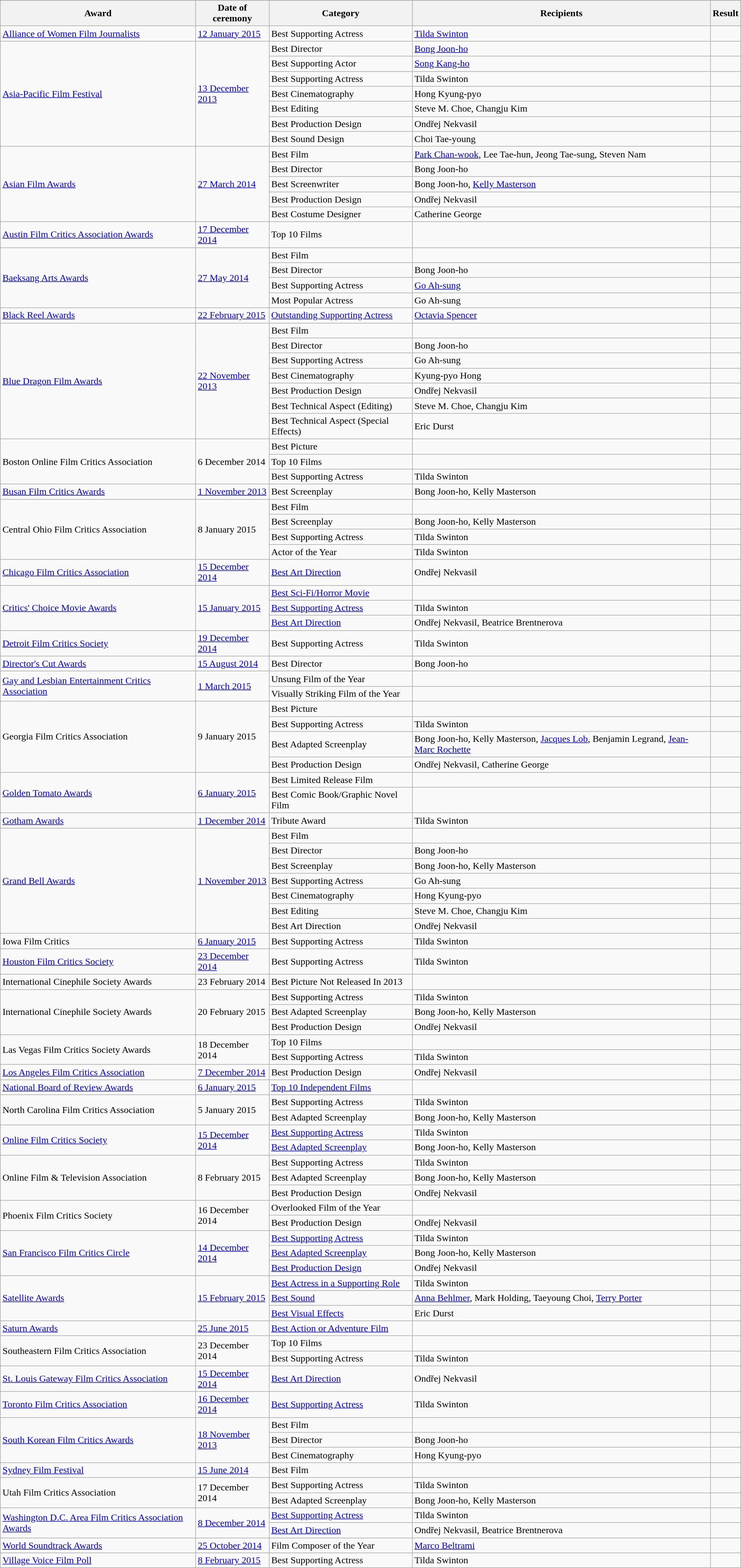<table class="wikitable sortable plainrowheaders">
<tr>
</tr>
<tr>
<th>Award</th>
<th>Date of ceremony</th>
<th>Category</th>
<th>Recipients</th>
<th>Result</th>
</tr>
<tr>
<td><a href='#'>Alliance of Women Film Journalists</a></td>
<td><a href='#'>12 January 2015</a></td>
<td>Best Supporting Actress</td>
<td><a href='#'>Tilda Swinton</a></td>
<td></td>
</tr>
<tr>
<td rowspan="7"><a href='#'>Asia-Pacific Film Festival</a></td>
<td rowspan="7"><a href='#'>13 December 2013</a></td>
<td>Best Director</td>
<td><a href='#'>Bong Joon-ho</a></td>
<td></td>
</tr>
<tr>
<td>Best Supporting Actor</td>
<td><a href='#'>Song Kang-ho</a></td>
<td></td>
</tr>
<tr>
<td>Best Supporting Actress</td>
<td>Tilda Swinton</td>
<td></td>
</tr>
<tr>
<td>Best Cinematography</td>
<td>Hong Kyung-pyo</td>
<td></td>
</tr>
<tr>
<td>Best Editing</td>
<td>Steve M. Choe, Changju Kim</td>
<td></td>
</tr>
<tr>
<td>Best Production Design</td>
<td>Ondřej Nekvasil</td>
<td></td>
</tr>
<tr>
<td>Best Sound Design</td>
<td>Choi Tae-young</td>
<td></td>
</tr>
<tr>
<td rowspan="5"><a href='#'>Asian Film Awards</a></td>
<td rowspan="5"><a href='#'>27 March 2014</a></td>
<td>Best Film</td>
<td><a href='#'>Park Chan-wook</a>, Lee Tae-hun, Jeong Tae-sung, Steven Nam</td>
<td></td>
</tr>
<tr>
<td>Best Director</td>
<td>Bong Joon-ho</td>
<td></td>
</tr>
<tr>
<td>Best Screenwriter</td>
<td>Bong Joon-ho, <a href='#'>Kelly Masterson</a></td>
<td></td>
</tr>
<tr>
<td>Best Production Design</td>
<td>Ondřej Nekvasil</td>
<td></td>
</tr>
<tr>
<td>Best Costume Designer</td>
<td>Catherine George</td>
<td></td>
</tr>
<tr>
<td><a href='#'>Austin Film Critics Association Awards</a></td>
<td><a href='#'>17 December 2014</a></td>
<td>Top 10 Films</td>
<td></td>
<td></td>
</tr>
<tr>
<td rowspan="4"><a href='#'>Baeksang Arts Awards</a></td>
<td rowspan="4"><a href='#'>27 May 2014</a></td>
<td>Best Film</td>
<td></td>
<td></td>
</tr>
<tr>
<td>Best Director</td>
<td>Bong Joon-ho</td>
<td></td>
</tr>
<tr>
<td>Best Supporting Actress</td>
<td><a href='#'>Go Ah-sung</a></td>
<td></td>
</tr>
<tr>
<td>Most Popular Actress</td>
<td>Go Ah-sung</td>
<td></td>
</tr>
<tr>
<td><a href='#'>Black Reel Awards</a></td>
<td><a href='#'>22 February 2015</a></td>
<td><a href='#'>Outstanding Supporting Actress</a></td>
<td><a href='#'>Octavia Spencer</a></td>
<td></td>
</tr>
<tr>
<td rowspan="7"><a href='#'>Blue Dragon Film Awards</a></td>
<td rowspan="7"><a href='#'>22 November 2013</a></td>
<td>Best Film</td>
<td></td>
<td></td>
</tr>
<tr>
<td>Best Director</td>
<td>Bong Joon-ho</td>
<td></td>
</tr>
<tr>
<td>Best Supporting Actress</td>
<td>Go Ah-sung</td>
<td></td>
</tr>
<tr>
<td>Best Cinematography</td>
<td>Kyung-pyo Hong</td>
<td></td>
</tr>
<tr>
<td>Best Production Design</td>
<td>Ondřej Nekvasil</td>
<td></td>
</tr>
<tr>
<td>Best Technical Aspect (Editing)</td>
<td>Steve M. Choe, Changju Kim</td>
<td></td>
</tr>
<tr>
<td>Best Technical Aspect (Special Effects)</td>
<td>Eric Durst</td>
<td></td>
</tr>
<tr>
<td rowspan="3">Boston Online Film Critics Association</td>
<td rowspan="3">6 December 2014</td>
<td>Best Picture</td>
<td></td>
<td></td>
</tr>
<tr>
<td>Top 10 Films</td>
<td></td>
<td></td>
</tr>
<tr>
<td>Best Supporting Actress</td>
<td>Tilda Swinton</td>
<td></td>
</tr>
<tr>
<td><a href='#'>Busan Film Critics Awards</a></td>
<td><a href='#'>1 November 2013</a></td>
<td>Best Screenplay</td>
<td>Bong Joon-ho, Kelly Masterson</td>
<td></td>
</tr>
<tr>
<td rowspan="4">Central Ohio Film Critics Association</td>
<td rowspan="4">8 January 2015</td>
<td>Best Film</td>
<td></td>
<td></td>
</tr>
<tr>
<td>Best Screenplay</td>
<td>Bong Joon-ho, Kelly Masterson</td>
<td></td>
</tr>
<tr>
<td>Best Supporting Actress</td>
<td>Tilda Swinton</td>
<td></td>
</tr>
<tr>
<td>Actor of the Year</td>
<td>Tilda Swinton </td>
<td></td>
</tr>
<tr>
<td><a href='#'>Chicago Film Critics Association</a></td>
<td><a href='#'>15 December 2014</a></td>
<td><a href='#'>Best Art Direction</a></td>
<td>Ondřej Nekvasil</td>
<td></td>
</tr>
<tr>
<td rowspan="3"><a href='#'>Critics' Choice Movie Awards</a></td>
<td rowspan="3"><a href='#'>15 January 2015</a></td>
<td><a href='#'>Best Sci-Fi/Horror Movie</a></td>
<td></td>
<td></td>
</tr>
<tr>
<td><a href='#'>Best Supporting Actress</a></td>
<td>Tilda Swinton</td>
<td></td>
</tr>
<tr>
<td><a href='#'>Best Art Direction</a></td>
<td>Ondřej Nekvasil, Beatrice Brentnerova</td>
<td></td>
</tr>
<tr>
<td><a href='#'>Detroit Film Critics Society</a></td>
<td><a href='#'>19 December 2014</a></td>
<td>Best Supporting Actress</td>
<td>Tilda Swinton</td>
<td></td>
</tr>
<tr>
<td><a href='#'>Director's Cut Awards</a></td>
<td><a href='#'>15 August 2014</a></td>
<td>Best Director</td>
<td>Bong Joon-ho</td>
<td></td>
</tr>
<tr>
<td rowspan="2"><a href='#'>Gay and Lesbian Entertainment Critics Association</a></td>
<td rowspan="2"><a href='#'>1 March 2015</a></td>
<td>Unsung Film of the Year</td>
<td></td>
<td></td>
</tr>
<tr>
<td>Visually Striking Film of the Year</td>
<td></td>
<td></td>
</tr>
<tr>
<td rowspan="4">Georgia Film Critics Association</td>
<td rowspan="4">9 January 2015</td>
<td>Best Picture</td>
<td></td>
<td></td>
</tr>
<tr>
<td>Best Supporting Actress</td>
<td>Tilda Swinton</td>
<td></td>
</tr>
<tr>
<td>Best Adapted Screenplay</td>
<td>Bong Joon-ho, Kelly Masterson, <a href='#'>Jacques Lob</a>, Benjamin Legrand, <a href='#'>Jean-Marc Rochette</a></td>
<td></td>
</tr>
<tr>
<td>Best Production Design</td>
<td>Ondřej Nekvasil, Catherine George</td>
<td></td>
</tr>
<tr>
<td rowspan="2"><a href='#'>Golden Tomato Awards</a></td>
<td rowspan="2"><a href='#'>6 January 2015</a></td>
<td>Best Limited Release Film</td>
<td></td>
<td></td>
</tr>
<tr>
<td>Best Comic Book/Graphic Novel Film</td>
<td></td>
<td></td>
</tr>
<tr>
<td><a href='#'>Gotham Awards</a></td>
<td><a href='#'>1 December 2014</a></td>
<td>Tribute Award</td>
<td>Tilda Swinton </td>
<td></td>
</tr>
<tr>
<td rowspan="7"><a href='#'>Grand Bell Awards</a></td>
<td rowspan="7"><a href='#'>1 November 2013</a></td>
<td>Best Film</td>
<td></td>
<td></td>
</tr>
<tr>
<td>Best Director</td>
<td>Bong Joon-ho</td>
<td></td>
</tr>
<tr>
<td>Best Screenplay</td>
<td>Bong Joon-ho, Kelly Masterson</td>
<td></td>
</tr>
<tr>
<td>Best Supporting Actress</td>
<td>Go Ah-sung</td>
<td></td>
</tr>
<tr>
<td>Best Cinematography</td>
<td>Hong Kyung-pyo</td>
<td></td>
</tr>
<tr>
<td>Best Editing</td>
<td>Steve M. Choe, Changju Kim</td>
<td></td>
</tr>
<tr>
<td>Best Art Direction</td>
<td>Ondřej Nekvasil</td>
<td></td>
</tr>
<tr>
<td>Iowa Film Critics</td>
<td><a href='#'>6 January 2015</a></td>
<td>Best Supporting Actress</td>
<td>Tilda Swinton</td>
<td></td>
</tr>
<tr>
<td><a href='#'>Houston Film Critics Society</a></td>
<td><a href='#'>23 December 2014</a></td>
<td>Best Supporting Actress</td>
<td>Tilda Swinton</td>
<td></td>
</tr>
<tr>
<td>International Cinephile Society Awards</td>
<td>23 February 2014</td>
<td>Best Picture Not Released In 2013</td>
<td></td>
<td></td>
</tr>
<tr>
<td rowspan="3">International Cinephile Society Awards</td>
<td rowspan="3">20 February 2015</td>
<td>Best Supporting Actress</td>
<td>Tilda Swinton</td>
<td></td>
</tr>
<tr>
<td>Best Adapted Screenplay</td>
<td>Bong Joon-ho, Kelly Masterson</td>
<td></td>
</tr>
<tr>
<td>Best Production Design</td>
<td>Ondřej Nekvasil</td>
<td></td>
</tr>
<tr>
<td rowspan="2">Las Vegas Film Critics Society Awards</td>
<td rowspan="2">18 December 2014</td>
<td>Top 10 Films</td>
<td></td>
<td></td>
</tr>
<tr>
<td>Best Supporting Actress</td>
<td>Tilda Swinton</td>
<td></td>
</tr>
<tr>
<td><a href='#'>Los Angeles Film Critics Association</a></td>
<td><a href='#'>7 December 2014</a></td>
<td>Best Production Design</td>
<td>Ondřej Nekvasil</td>
<td></td>
</tr>
<tr>
<td><a href='#'>National Board of Review Awards</a></td>
<td><a href='#'>6 January 2015</a></td>
<td><a href='#'>Top 10 Independent Films</a></td>
<td></td>
<td></td>
</tr>
<tr>
<td rowspan="2">North Carolina Film Critics Association</td>
<td rowspan="2">5 January 2015</td>
<td>Best Supporting Actress</td>
<td>Tilda Swinton</td>
<td></td>
</tr>
<tr>
<td>Best Adapted Screenplay</td>
<td>Bong Joon-ho, Kelly Masterson</td>
<td></td>
</tr>
<tr>
<td rowspan="2"><a href='#'>Online Film Critics Society</a></td>
<td rowspan="2"><a href='#'>15 December 2014</a></td>
<td><a href='#'>Best Supporting Actress</a></td>
<td>Tilda Swinton</td>
<td></td>
</tr>
<tr>
<td><a href='#'>Best Adapted Screenplay</a></td>
<td>Bong Joon-ho, Kelly Masterson</td>
<td></td>
</tr>
<tr>
<td rowspan="3">Online Film & Television Association</td>
<td rowspan="3">8 February 2015</td>
<td>Best Supporting Actress</td>
<td>Tilda Swinton</td>
<td></td>
</tr>
<tr>
<td>Best Adapted Screenplay</td>
<td>Bong Joon-ho, Kelly Masterson</td>
<td></td>
</tr>
<tr>
<td>Best Production Design</td>
<td>Ondřej Nekvasil</td>
<td></td>
</tr>
<tr>
<td rowspan="2">Phoenix Film Critics Society</td>
<td rowspan="2">16 December 2014</td>
<td>Overlooked Film of the Year</td>
<td></td>
<td></td>
</tr>
<tr>
<td>Best Production Design</td>
<td>Ondřej Nekvasil</td>
<td></td>
</tr>
<tr>
<td rowspan="3"><a href='#'>San Francisco Film Critics Circle</a></td>
<td rowspan="3"><a href='#'>14 December 2014</a></td>
<td><a href='#'>Best Supporting Actress</a></td>
<td>Tilda Swinton</td>
<td></td>
</tr>
<tr>
<td><a href='#'>Best Adapted Screenplay</a></td>
<td>Bong Joon-ho, Kelly Masterson</td>
<td></td>
</tr>
<tr>
<td><a href='#'>Best Production Design</a></td>
<td>Ondřej Nekvasil</td>
<td></td>
</tr>
<tr>
<td rowspan="3"><a href='#'>Satellite Awards</a></td>
<td rowspan="3"><a href='#'>15 February 2015</a></td>
<td><a href='#'>Best Actress in a Supporting Role</a></td>
<td>Tilda Swinton</td>
<td></td>
</tr>
<tr>
<td><a href='#'>Best Sound</a></td>
<td><a href='#'>Anna Behlmer</a>, Mark Holding, Taeyoung Choi, <a href='#'>Terry Porter</a></td>
<td></td>
</tr>
<tr>
<td><a href='#'>Best Visual Effects</a></td>
<td>Eric Durst</td>
<td></td>
</tr>
<tr>
<td><a href='#'>Saturn Awards</a></td>
<td><a href='#'>25 June 2015</a></td>
<td><a href='#'>Best Action or Adventure Film</a></td>
<td></td>
<td></td>
</tr>
<tr>
<td rowspan="2">Southeastern Film Critics Association</td>
<td rowspan="2">23 December 2014</td>
<td>Top 10 Films</td>
<td></td>
<td></td>
</tr>
<tr>
<td>Best Supporting Actress</td>
<td>Tilda Swinton</td>
<td></td>
</tr>
<tr>
<td><a href='#'>St. Louis Gateway Film Critics Association</a></td>
<td><a href='#'>15 December 2014</a></td>
<td><a href='#'>Best Art Direction</a></td>
<td>Ondřej Nekvasil</td>
<td></td>
</tr>
<tr>
<td><a href='#'>Toronto Film Critics Association</a></td>
<td><a href='#'>16 December 2014</a></td>
<td><a href='#'>Best Supporting Actress</a></td>
<td>Tilda Swinton</td>
<td></td>
</tr>
<tr>
<td rowspan="3"><a href='#'>South Korean Film Critics Awards</a></td>
<td rowspan="3"><a href='#'>18 November 2013</a></td>
<td>Best Film</td>
<td></td>
<td></td>
</tr>
<tr>
<td>Best Director</td>
<td>Bong Joon-ho</td>
<td></td>
</tr>
<tr>
<td>Best Cinematography</td>
<td>Hong Kyung-pyo</td>
<td></td>
</tr>
<tr>
<td><a href='#'>Sydney Film Festival</a></td>
<td><a href='#'>15 June 2014</a></td>
<td>Best Film</td>
<td></td>
<td></td>
</tr>
<tr>
<td rowspan="2">Utah Film Critics Association</td>
<td rowspan="2">17 December 2014</td>
<td>Best Supporting Actress</td>
<td>Tilda Swinton</td>
<td></td>
</tr>
<tr>
<td>Best Adapted Screenplay</td>
<td>Bong Joon-ho, Kelly Masterson </td>
<td></td>
</tr>
<tr>
<td rowspan="2"><a href='#'>Washington D.C. Area Film Critics Association Awards</a></td>
<td rowspan="2"><a href='#'>8 December 2014</a></td>
<td><a href='#'>Best Supporting Actress</a></td>
<td>Tilda Swinton</td>
<td></td>
</tr>
<tr>
<td><a href='#'>Best Art Direction</a></td>
<td>Ondřej Nekvasil, Beatrice Brentnerova</td>
<td></td>
</tr>
<tr>
<td><a href='#'>World Soundtrack Awards</a></td>
<td><a href='#'>25 October 2014</a></td>
<td>Film Composer of the Year</td>
<td><a href='#'>Marco Beltrami</a></td>
<td></td>
</tr>
<tr>
<td><a href='#'>Village Voice Film Poll</a></td>
<td><a href='#'>8 February 2015</a></td>
<td>Best Supporting Actress</td>
<td>Tilda Swinton</td>
<td></td>
</tr>
</table>
